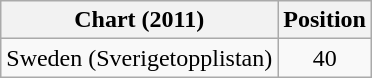<table class="wikitable">
<tr>
<th scope="col">Chart (2011)</th>
<th scope="col">Position</th>
</tr>
<tr>
<td>Sweden (Sverigetopplistan)</td>
<td align="center">40</td>
</tr>
</table>
